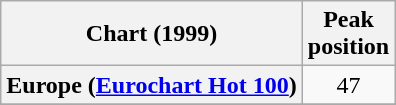<table class="wikitable sortable plainrowheaders" style="text-align:center">
<tr>
<th scope="col">Chart (1999)</th>
<th scope="col">Peak<br>position</th>
</tr>
<tr>
<th scope="row">Europe (<a href='#'>Eurochart Hot 100</a>)</th>
<td>47</td>
</tr>
<tr>
</tr>
<tr>
</tr>
<tr>
</tr>
<tr>
</tr>
<tr>
</tr>
</table>
